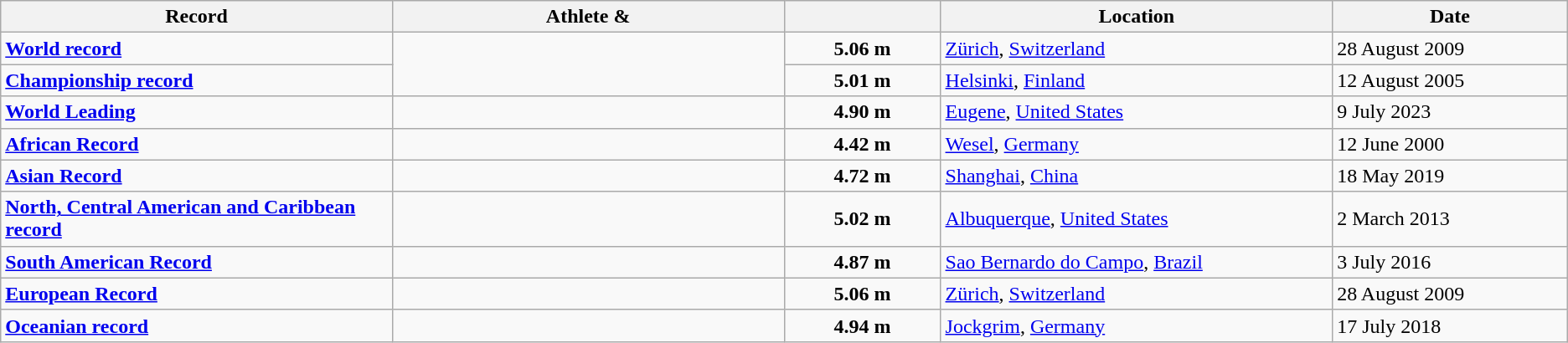<table class="wikitable">
<tr>
<th width=25% align=center>Record</th>
<th width=25% align=center>Athlete & </th>
<th width=10% align=center></th>
<th width=25% align=center>Location</th>
<th width=15% align=center>Date</th>
</tr>
<tr>
<td><strong><a href='#'>World record</a></strong></td>
<td rowspan=2></td>
<td align=center><strong>5.06 m</strong></td>
<td><a href='#'>Zürich</a>, <a href='#'>Switzerland</a></td>
<td>28 August 2009</td>
</tr>
<tr>
<td><strong><a href='#'>Championship record</a></strong></td>
<td align=center><strong>5.01 m</strong></td>
<td><a href='#'>Helsinki</a>, <a href='#'>Finland</a></td>
<td>12 August 2005</td>
</tr>
<tr>
<td><strong><a href='#'>World Leading</a></strong></td>
<td></td>
<td align=center><strong>4.90 m</strong></td>
<td><a href='#'>Eugene</a>, <a href='#'>United States</a></td>
<td>9 July 2023</td>
</tr>
<tr>
<td><strong><a href='#'>African Record</a></strong></td>
<td></td>
<td align=center><strong>4.42 m</strong></td>
<td><a href='#'>Wesel</a>, <a href='#'>Germany</a></td>
<td>12 June 2000</td>
</tr>
<tr>
<td><strong><a href='#'>Asian Record</a></strong></td>
<td></td>
<td align=center><strong>4.72 m</strong></td>
<td><a href='#'>Shanghai</a>, <a href='#'>China</a></td>
<td>18 May 2019</td>
</tr>
<tr>
<td><strong><a href='#'>North, Central American and Caribbean record</a></strong></td>
<td></td>
<td align=center><strong>5.02 m</strong></td>
<td><a href='#'>Albuquerque</a>, <a href='#'>United States</a></td>
<td>2 March 2013</td>
</tr>
<tr>
<td><strong><a href='#'>South American Record</a></strong></td>
<td></td>
<td align=center><strong>4.87 m</strong></td>
<td><a href='#'>Sao Bernardo do Campo</a>, <a href='#'>Brazil</a></td>
<td>3 July 2016</td>
</tr>
<tr>
<td><strong><a href='#'>European Record</a></strong></td>
<td></td>
<td align=center><strong>5.06 m</strong></td>
<td><a href='#'>Zürich</a>, <a href='#'>Switzerland</a></td>
<td>28 August 2009</td>
</tr>
<tr>
<td><strong><a href='#'>Oceanian record</a></strong></td>
<td></td>
<td align=center><strong>4.94 m</strong></td>
<td><a href='#'>Jockgrim</a>, <a href='#'>Germany</a></td>
<td>17 July 2018</td>
</tr>
</table>
